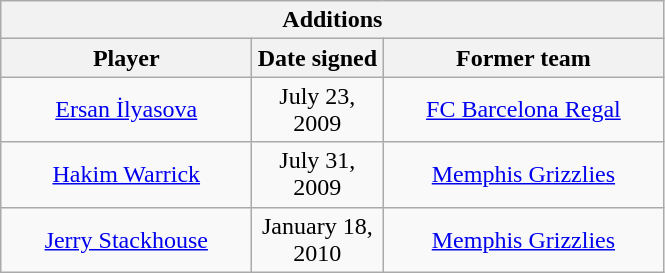<table class="wikitable" style="text-align:center">
<tr>
<th colspan=3>Additions</th>
</tr>
<tr>
<th style="width:160px">Player</th>
<th style="width:80px">Date signed</th>
<th style="width:180px">Former team</th>
</tr>
<tr>
<td><a href='#'>Ersan İlyasova</a></td>
<td>July 23, 2009</td>
<td><a href='#'>FC Barcelona Regal</a></td>
</tr>
<tr>
<td><a href='#'>Hakim Warrick</a></td>
<td>July 31, 2009</td>
<td><a href='#'>Memphis Grizzlies</a></td>
</tr>
<tr>
<td><a href='#'>Jerry Stackhouse</a></td>
<td>January 18, 2010</td>
<td><a href='#'>Memphis Grizzlies</a></td>
</tr>
</table>
